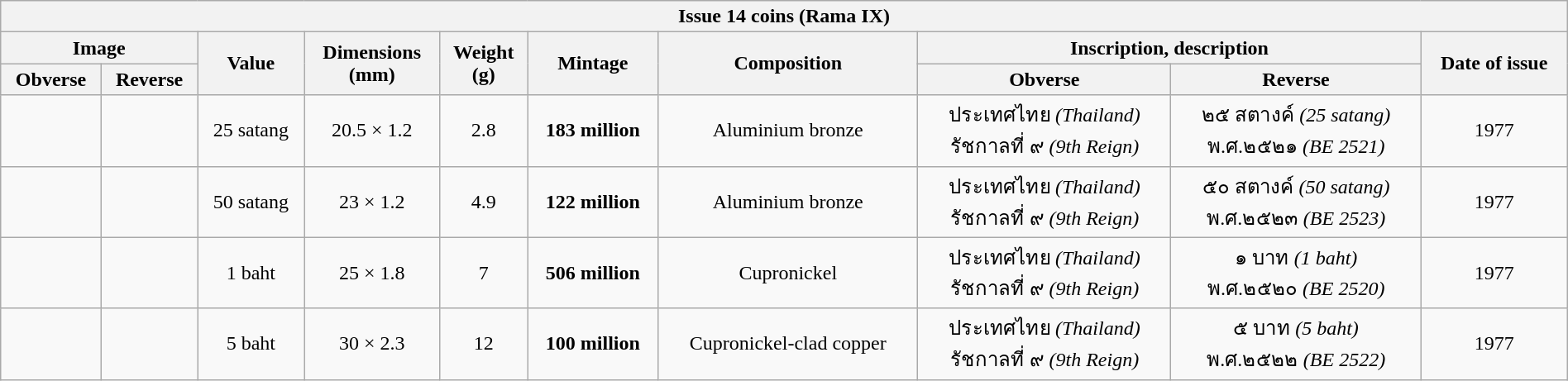<table class="wikitable" style="width:100%; text-align: center">
<tr>
<th colspan="10">Issue 14 coins (Rama IX)</th>
</tr>
<tr>
<th colspan="2">Image</th>
<th rowspan="2">Value</th>
<th rowspan="2">Dimensions<br>(mm)</th>
<th rowspan="2">Weight<br>(g)</th>
<th rowspan="2">Mintage</th>
<th rowspan="2">Composition</th>
<th colspan="2">Inscription, description</th>
<th rowspan="2">Date of issue</th>
</tr>
<tr>
<th>Obverse</th>
<th>Reverse</th>
<th>Obverse</th>
<th>Reverse</th>
</tr>
<tr>
<td></td>
<td></td>
<td>25 satang</td>
<td>20.5 × 1.2</td>
<td>2.8</td>
<td><strong>183 million</strong></td>
<td>Aluminium bronze</td>
<td>ประเทศไทย <em>(Thailand)</em><br>รัชกาลที่ ๙ <em>(9th Reign)</em></td>
<td>๒๕ สตางค์ <em>(25 satang)</em><br>พ.ศ.๒๕๒๑ <em>(BE 2521)</em></td>
<td>1977</td>
</tr>
<tr>
<td></td>
<td></td>
<td>50 satang</td>
<td>23 × 1.2</td>
<td>4.9</td>
<td><strong>122 million</strong></td>
<td>Aluminium bronze</td>
<td>ประเทศไทย <em>(Thailand)</em><br>รัชกาลที่ ๙ <em>(9th Reign)</em></td>
<td>๕๐ สตางค์ <em>(50 satang)</em><br>พ.ศ.๒๕๒๓ <em>(BE 2523)</em></td>
<td>1977</td>
</tr>
<tr>
<td></td>
<td></td>
<td>1 baht</td>
<td>25 × 1.8</td>
<td>7</td>
<td><strong>506 million</strong></td>
<td>Cupronickel</td>
<td>ประเทศไทย <em>(Thailand)</em><br>รัชกาลที่ ๙ <em>(9th Reign)</em></td>
<td>๑ บาท <em>(1 baht)</em><br>พ.ศ.๒๕๒๐ <em>(BE 2520)</em></td>
<td>1977</td>
</tr>
<tr>
<td></td>
<td></td>
<td>5 baht</td>
<td>30 × 2.3</td>
<td>12</td>
<td><strong>100 million</strong></td>
<td>Cupronickel-clad copper</td>
<td>ประเทศไทย <em>(Thailand)</em><br>รัชกาลที่ ๙ <em>(9th Reign)</em></td>
<td>๕ บาท <em>(5 baht)</em><br>พ.ศ.๒๕๒๒ <em>(BE 2522)</em></td>
<td>1977</td>
</tr>
</table>
